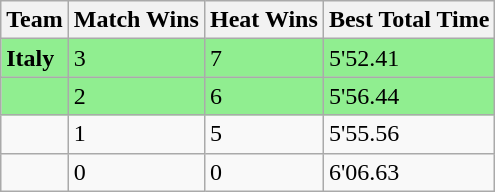<table class="wikitable">
<tr>
<th>Team</th>
<th>Match Wins</th>
<th>Heat Wins</th>
<th>Best Total Time</th>
</tr>
<tr style="background:lightgreen;">
<td><strong> Italy</strong></td>
<td>3</td>
<td>7</td>
<td>5'52.41</td>
</tr>
<tr style="background:lightgreen;">
<td><strong></strong></td>
<td>2</td>
<td>6</td>
<td>5'56.44</td>
</tr>
<tr>
<td></td>
<td>1</td>
<td>5</td>
<td>5'55.56</td>
</tr>
<tr>
<td></td>
<td>0</td>
<td>0</td>
<td>6'06.63</td>
</tr>
</table>
